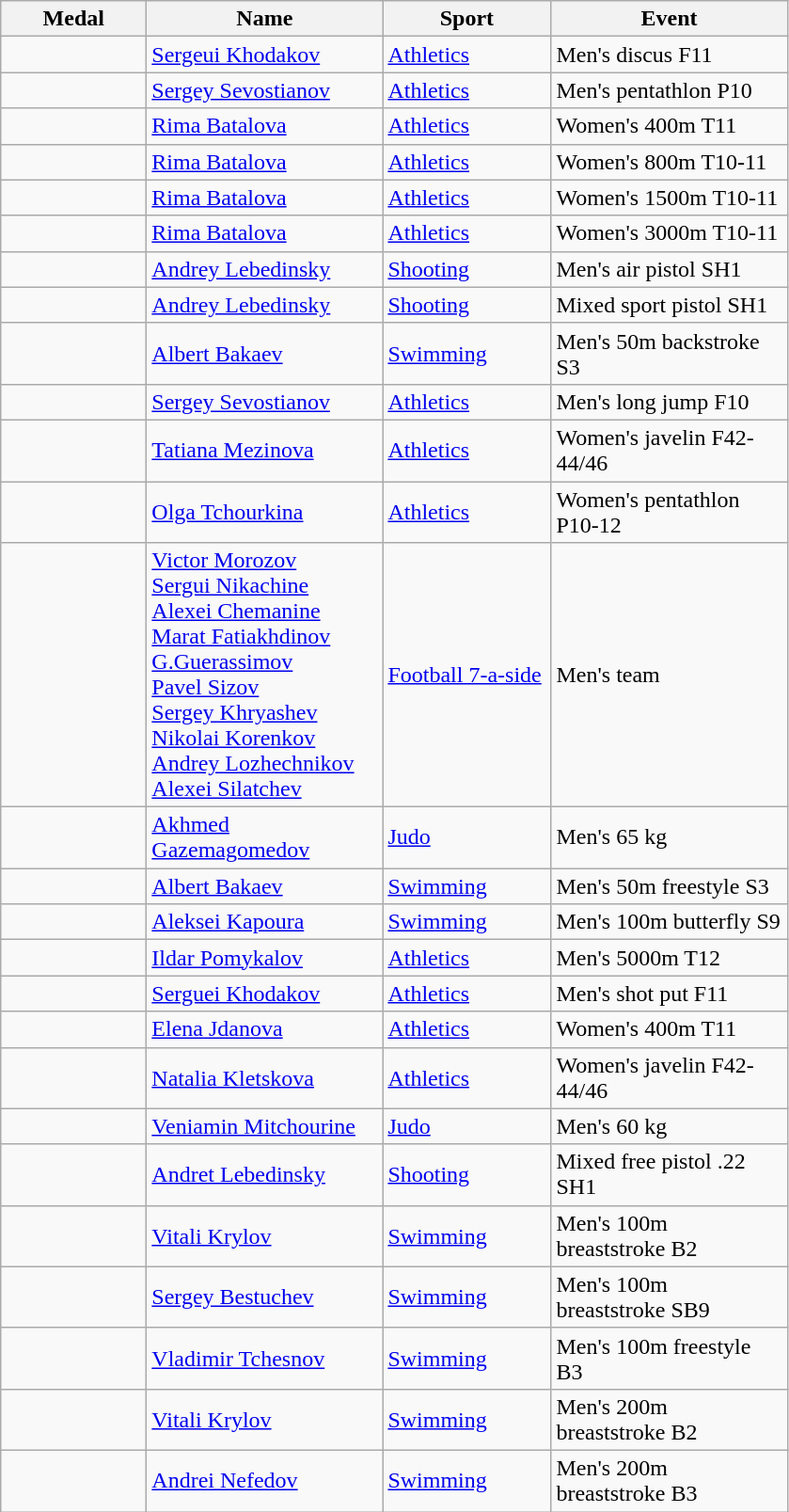<table class="wikitable">
<tr>
<th style="width:6em">Medal</th>
<th style="width:10em">Name</th>
<th style="width:7em">Sport</th>
<th style="width:10em">Event</th>
</tr>
<tr>
<td></td>
<td><a href='#'>Sergeui Khodakov</a></td>
<td><a href='#'>Athletics</a></td>
<td>Men's discus F11</td>
</tr>
<tr>
<td></td>
<td><a href='#'>Sergey Sevostianov</a></td>
<td><a href='#'>Athletics</a></td>
<td>Men's pentathlon P10</td>
</tr>
<tr>
<td></td>
<td><a href='#'>Rima Batalova</a></td>
<td><a href='#'>Athletics</a></td>
<td>Women's 400m T11</td>
</tr>
<tr>
<td></td>
<td><a href='#'>Rima Batalova</a></td>
<td><a href='#'>Athletics</a></td>
<td>Women's 800m T10-11</td>
</tr>
<tr>
<td></td>
<td><a href='#'>Rima Batalova</a></td>
<td><a href='#'>Athletics</a></td>
<td>Women's 1500m T10-11</td>
</tr>
<tr>
<td></td>
<td><a href='#'>Rima Batalova</a></td>
<td><a href='#'>Athletics</a></td>
<td>Women's 3000m T10-11</td>
</tr>
<tr>
<td></td>
<td><a href='#'>Andrey Lebedinsky</a></td>
<td><a href='#'>Shooting</a></td>
<td>Men's air pistol SH1</td>
</tr>
<tr>
<td></td>
<td><a href='#'>Andrey Lebedinsky</a></td>
<td><a href='#'>Shooting</a></td>
<td>Mixed sport pistol SH1</td>
</tr>
<tr>
<td></td>
<td><a href='#'>Albert Bakaev</a></td>
<td><a href='#'>Swimming</a></td>
<td>Men's 50m backstroke S3</td>
</tr>
<tr>
<td></td>
<td><a href='#'>Sergey Sevostianov</a></td>
<td><a href='#'>Athletics</a></td>
<td>Men's long jump F10</td>
</tr>
<tr>
<td></td>
<td><a href='#'>Tatiana Mezinova</a></td>
<td><a href='#'>Athletics</a></td>
<td>Women's javelin F42-44/46</td>
</tr>
<tr>
<td></td>
<td><a href='#'>Olga Tchourkina</a></td>
<td><a href='#'>Athletics</a></td>
<td>Women's pentathlon P10-12</td>
</tr>
<tr>
<td></td>
<td><a href='#'>Victor Morozov</a><br> <a href='#'>Sergui Nikachine</a><br> <a href='#'>Alexei Chemanine</a><br> <a href='#'>Marat Fatiakhdinov</a><br> <a href='#'>G.Guerassimov</a><br> <a href='#'>Pavel Sizov</a><br> <a href='#'>Sergey Khryashev</a><br> <a href='#'>Nikolai Korenkov</a><br> <a href='#'>Andrey Lozhechnikov</a><br> <a href='#'>Alexei Silatchev</a></td>
<td><a href='#'>Football 7-a-side</a></td>
<td>Men's team</td>
</tr>
<tr>
<td></td>
<td><a href='#'>Akhmed Gazemagomedov</a></td>
<td><a href='#'>Judo</a></td>
<td>Men's 65 kg</td>
</tr>
<tr>
<td></td>
<td><a href='#'>Albert Bakaev</a></td>
<td><a href='#'>Swimming</a></td>
<td>Men's 50m freestyle S3</td>
</tr>
<tr>
<td></td>
<td><a href='#'>Aleksei Kapoura</a></td>
<td><a href='#'>Swimming</a></td>
<td>Men's 100m butterfly S9</td>
</tr>
<tr>
<td></td>
<td><a href='#'>Ildar Pomykalov</a></td>
<td><a href='#'>Athletics</a></td>
<td>Men's 5000m T12</td>
</tr>
<tr>
<td></td>
<td><a href='#'>Serguei Khodakov</a></td>
<td><a href='#'>Athletics</a></td>
<td>Men's shot put F11</td>
</tr>
<tr>
<td></td>
<td><a href='#'>Elena Jdanova</a></td>
<td><a href='#'>Athletics</a></td>
<td>Women's 400m T11</td>
</tr>
<tr>
<td></td>
<td><a href='#'>Natalia Kletskova</a></td>
<td><a href='#'>Athletics</a></td>
<td>Women's javelin F42-44/46</td>
</tr>
<tr>
<td></td>
<td><a href='#'>Veniamin Mitchourine</a></td>
<td><a href='#'>Judo</a></td>
<td>Men's 60 kg</td>
</tr>
<tr>
<td></td>
<td><a href='#'>Andret Lebedinsky</a></td>
<td><a href='#'>Shooting</a></td>
<td>Mixed free pistol .22 SH1</td>
</tr>
<tr>
<td></td>
<td><a href='#'>Vitali Krylov</a></td>
<td><a href='#'>Swimming</a></td>
<td>Men's 100m breaststroke B2</td>
</tr>
<tr>
<td></td>
<td><a href='#'>Sergey Bestuchev</a></td>
<td><a href='#'>Swimming</a></td>
<td>Men's 100m breaststroke SB9</td>
</tr>
<tr>
<td></td>
<td><a href='#'>Vladimir Tchesnov</a></td>
<td><a href='#'>Swimming</a></td>
<td>Men's 100m freestyle B3</td>
</tr>
<tr>
<td></td>
<td><a href='#'>Vitali Krylov</a></td>
<td><a href='#'>Swimming</a></td>
<td>Men's 200m breaststroke B2</td>
</tr>
<tr>
<td></td>
<td><a href='#'>Andrei Nefedov</a></td>
<td><a href='#'>Swimming</a></td>
<td>Men's 200m breaststroke B3</td>
</tr>
</table>
